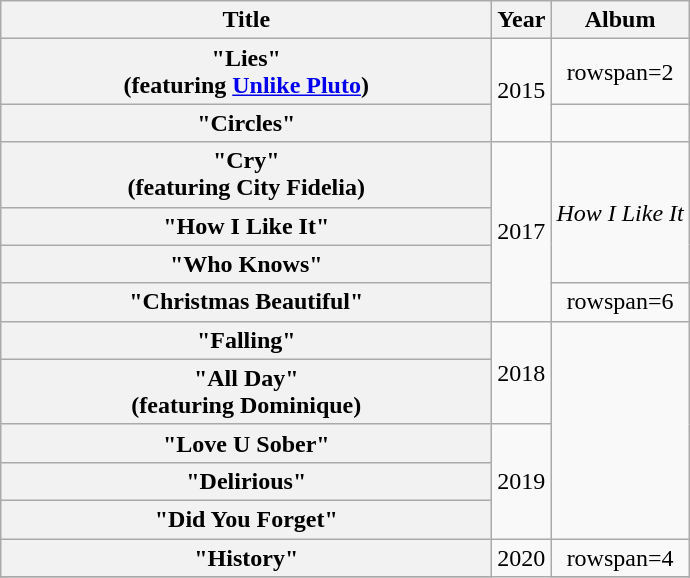<table class="wikitable plainrowheaders" style="text-align:center">
<tr>
<th scope="col" style="width:20em;">Title</th>
<th scope="col">Year</th>
<th scope="col">Album</th>
</tr>
<tr>
<th scope="row">"Lies"<br><span>(featuring <a href='#'>Unlike Pluto</a>)</span></th>
<td rowspan=2>2015</td>
<td>rowspan=2 </td>
</tr>
<tr>
<th scope="row">"Circles"</th>
</tr>
<tr>
<th scope="row">"Cry"<br><span>(featuring City Fidelia)</span></th>
<td rowspan=4>2017</td>
<td rowspan=3><em>How I Like It</em></td>
</tr>
<tr>
<th scope="row">"How I Like It"</th>
</tr>
<tr>
<th scope="row">"Who Knows"</th>
</tr>
<tr>
<th scope="row">"Christmas Beautiful"</th>
<td>rowspan=6 </td>
</tr>
<tr>
<th scope="row">"Falling"</th>
<td rowspan=2>2018</td>
</tr>
<tr>
<th scope="row">"All Day"<br><span>(featuring Dominique)</span></th>
</tr>
<tr>
<th scope="row">"Love U Sober"</th>
<td rowspan=3>2019</td>
</tr>
<tr>
<th scope="row">"Delirious"</th>
</tr>
<tr>
<th scope="row">"Did You Forget"</th>
</tr>
<tr>
<th scope="row">"History"</th>
<td rowspan=4>2020</td>
<td>rowspan=4 </td>
</tr>
<tr>
</tr>
</table>
